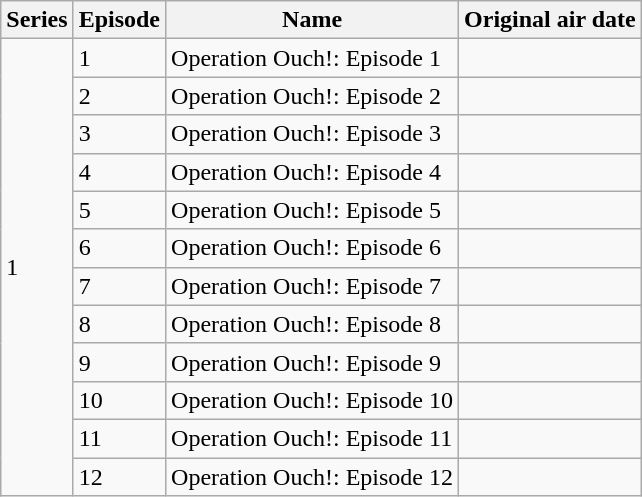<table class="wikitable">
<tr>
<th>Series</th>
<th>Episode</th>
<th>Name</th>
<th>Original air date</th>
</tr>
<tr>
<td rowspan="12">1</td>
<td>1</td>
<td>Operation Ouch!: Episode 1</td>
<td></td>
</tr>
<tr>
<td>2</td>
<td>Operation Ouch!: Episode 2</td>
<td></td>
</tr>
<tr>
<td>3</td>
<td>Operation Ouch!: Episode 3</td>
<td></td>
</tr>
<tr>
<td>4</td>
<td>Operation Ouch!: Episode 4</td>
<td></td>
</tr>
<tr>
<td>5</td>
<td>Operation Ouch!: Episode 5</td>
<td></td>
</tr>
<tr>
<td>6</td>
<td>Operation Ouch!: Episode 6</td>
<td></td>
</tr>
<tr>
<td>7</td>
<td>Operation Ouch!: Episode 7</td>
<td></td>
</tr>
<tr>
<td>8</td>
<td>Operation Ouch!: Episode 8</td>
<td></td>
</tr>
<tr>
<td>9</td>
<td>Operation Ouch!: Episode 9</td>
<td></td>
</tr>
<tr>
<td>10</td>
<td>Operation Ouch!: Episode 10</td>
<td></td>
</tr>
<tr>
<td>11</td>
<td>Operation Ouch!: Episode 11</td>
<td></td>
</tr>
<tr>
<td>12</td>
<td>Operation Ouch!: Episode 12</td>
<td></td>
</tr>
</table>
